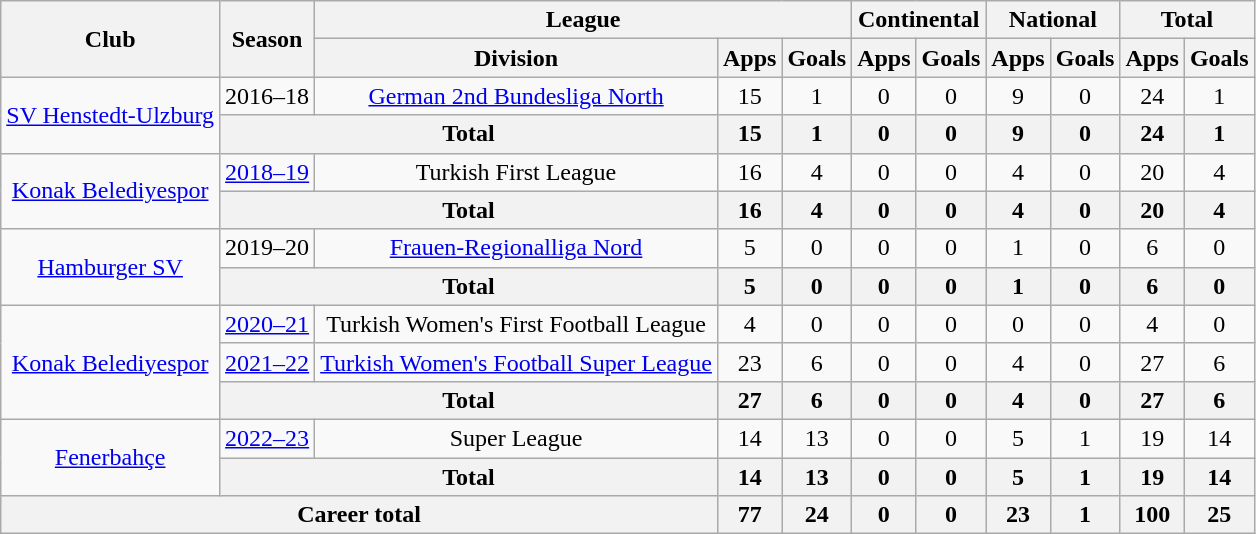<table class="wikitable" style="text-align: center;">
<tr>
<th rowspan="2">Club</th>
<th rowspan="2">Season</th>
<th colspan="3">League</th>
<th colspan="2">Continental</th>
<th colspan="2">National</th>
<th colspan="2">Total</th>
</tr>
<tr>
<th>Division</th>
<th>Apps</th>
<th>Goals</th>
<th>Apps</th>
<th>Goals</th>
<th>Apps</th>
<th>Goals</th>
<th>Apps</th>
<th>Goals</th>
</tr>
<tr>
<td rowspan=2><a href='#'>SV Henstedt-Ulzburg</a></td>
<td>2016–18</td>
<td><a href='#'>German 2nd Bundesliga North</a></td>
<td>15</td>
<td>1</td>
<td>0</td>
<td>0</td>
<td>9</td>
<td>0</td>
<td>24</td>
<td>1</td>
</tr>
<tr>
<th colspan=2>Total</th>
<th>15</th>
<th>1</th>
<th>0</th>
<th>0</th>
<th>9</th>
<th>0</th>
<th>24</th>
<th>1</th>
</tr>
<tr>
<td rowspan=2><a href='#'>Konak Belediyespor</a></td>
<td><a href='#'>2018–19</a></td>
<td>Turkish First League</td>
<td>16</td>
<td>4</td>
<td>0</td>
<td>0</td>
<td>4</td>
<td>0</td>
<td>20</td>
<td>4</td>
</tr>
<tr>
<th colspan=2>Total</th>
<th>16</th>
<th>4</th>
<th>0</th>
<th>0</th>
<th>4</th>
<th>0</th>
<th>20</th>
<th>4</th>
</tr>
<tr>
<td rowspan=2><a href='#'>Hamburger SV</a></td>
<td>2019–20</td>
<td><a href='#'>Frauen-Regionalliga Nord</a></td>
<td>5</td>
<td>0</td>
<td>0</td>
<td>0</td>
<td>1</td>
<td>0</td>
<td>6</td>
<td>0</td>
</tr>
<tr>
<th colspan=2>Total</th>
<th>5</th>
<th>0</th>
<th>0</th>
<th>0</th>
<th>1</th>
<th>0</th>
<th>6</th>
<th>0</th>
</tr>
<tr>
<td rowspan=3><a href='#'>Konak Belediyespor</a></td>
<td><a href='#'>2020–21</a></td>
<td>Turkish Women's First Football League</td>
<td>4</td>
<td>0</td>
<td>0</td>
<td>0</td>
<td>0</td>
<td>0</td>
<td>4</td>
<td>0</td>
</tr>
<tr>
<td><a href='#'>2021–22</a></td>
<td><a href='#'>Turkish Women's Football Super League</a></td>
<td>23</td>
<td>6</td>
<td>0</td>
<td>0</td>
<td>4</td>
<td>0</td>
<td>27</td>
<td>6</td>
</tr>
<tr>
<th colspan=2>Total</th>
<th>27</th>
<th>6</th>
<th>0</th>
<th>0</th>
<th>4</th>
<th>0</th>
<th>27</th>
<th>6</th>
</tr>
<tr>
<td rowspan=2><a href='#'>Fenerbahçe</a></td>
<td><a href='#'>2022–23</a></td>
<td>Super League</td>
<td>14</td>
<td>13</td>
<td>0</td>
<td>0</td>
<td>5</td>
<td>1</td>
<td>19</td>
<td>14</td>
</tr>
<tr>
<th colspan=2>Total</th>
<th>14</th>
<th>13</th>
<th>0</th>
<th>0</th>
<th>5</th>
<th>1</th>
<th>19</th>
<th>14</th>
</tr>
<tr>
<th colspan=3>Career total</th>
<th>77</th>
<th>24</th>
<th>0</th>
<th>0</th>
<th>23</th>
<th>1</th>
<th>100</th>
<th>25</th>
</tr>
</table>
